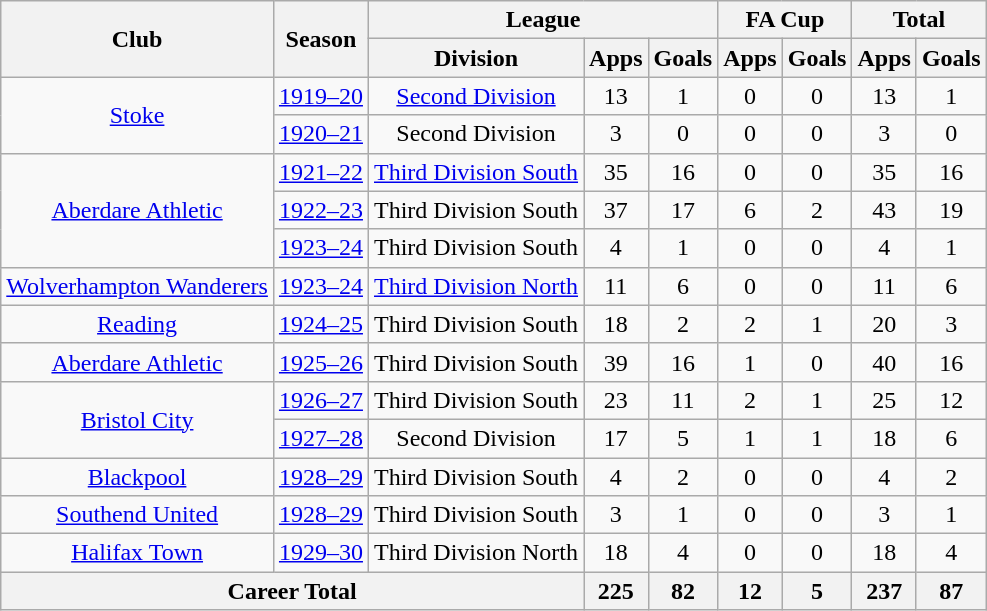<table class="wikitable" style="text-align: center;">
<tr>
<th rowspan="2">Club</th>
<th rowspan="2">Season</th>
<th colspan="3">League</th>
<th colspan="2">FA Cup</th>
<th colspan="2">Total</th>
</tr>
<tr>
<th>Division</th>
<th>Apps</th>
<th>Goals</th>
<th>Apps</th>
<th>Goals</th>
<th>Apps</th>
<th>Goals</th>
</tr>
<tr>
<td rowspan="2"><a href='#'>Stoke</a></td>
<td><a href='#'>1919–20</a></td>
<td><a href='#'>Second Division</a></td>
<td>13</td>
<td>1</td>
<td>0</td>
<td>0</td>
<td>13</td>
<td>1</td>
</tr>
<tr>
<td><a href='#'>1920–21</a></td>
<td>Second Division</td>
<td>3</td>
<td>0</td>
<td>0</td>
<td>0</td>
<td>3</td>
<td>0</td>
</tr>
<tr>
<td rowspan="3"><a href='#'>Aberdare Athletic</a></td>
<td><a href='#'>1921–22</a></td>
<td><a href='#'>Third Division South</a></td>
<td>35</td>
<td>16</td>
<td>0</td>
<td>0</td>
<td>35</td>
<td>16</td>
</tr>
<tr>
<td><a href='#'>1922–23</a></td>
<td>Third Division South</td>
<td>37</td>
<td>17</td>
<td>6</td>
<td>2</td>
<td>43</td>
<td>19</td>
</tr>
<tr>
<td><a href='#'>1923–24</a></td>
<td>Third Division South</td>
<td>4</td>
<td>1</td>
<td>0</td>
<td>0</td>
<td>4</td>
<td>1</td>
</tr>
<tr>
<td><a href='#'>Wolverhampton Wanderers</a></td>
<td><a href='#'>1923–24</a></td>
<td><a href='#'>Third Division North</a></td>
<td>11</td>
<td>6</td>
<td>0</td>
<td>0</td>
<td>11</td>
<td>6</td>
</tr>
<tr>
<td><a href='#'>Reading</a></td>
<td><a href='#'>1924–25</a></td>
<td>Third Division South</td>
<td>18</td>
<td>2</td>
<td>2</td>
<td>1</td>
<td>20</td>
<td>3</td>
</tr>
<tr>
<td><a href='#'>Aberdare Athletic</a></td>
<td><a href='#'>1925–26</a></td>
<td>Third Division South</td>
<td>39</td>
<td>16</td>
<td>1</td>
<td>0</td>
<td>40</td>
<td>16</td>
</tr>
<tr>
<td rowspan="2"><a href='#'>Bristol City</a></td>
<td><a href='#'>1926–27</a></td>
<td>Third Division South</td>
<td>23</td>
<td>11</td>
<td>2</td>
<td>1</td>
<td>25</td>
<td>12</td>
</tr>
<tr>
<td><a href='#'>1927–28</a></td>
<td>Second Division</td>
<td>17</td>
<td>5</td>
<td>1</td>
<td>1</td>
<td>18</td>
<td>6</td>
</tr>
<tr>
<td><a href='#'>Blackpool</a></td>
<td><a href='#'>1928–29</a></td>
<td>Third Division South</td>
<td>4</td>
<td>2</td>
<td>0</td>
<td>0</td>
<td>4</td>
<td>2</td>
</tr>
<tr>
<td><a href='#'>Southend United</a></td>
<td><a href='#'>1928–29</a></td>
<td>Third Division South</td>
<td>3</td>
<td>1</td>
<td>0</td>
<td>0</td>
<td>3</td>
<td>1</td>
</tr>
<tr>
<td><a href='#'>Halifax Town</a></td>
<td><a href='#'>1929–30</a></td>
<td>Third Division North</td>
<td>18</td>
<td>4</td>
<td>0</td>
<td>0</td>
<td>18</td>
<td>4</td>
</tr>
<tr>
<th colspan=3>Career Total</th>
<th>225</th>
<th>82</th>
<th>12</th>
<th>5</th>
<th>237</th>
<th>87</th>
</tr>
</table>
